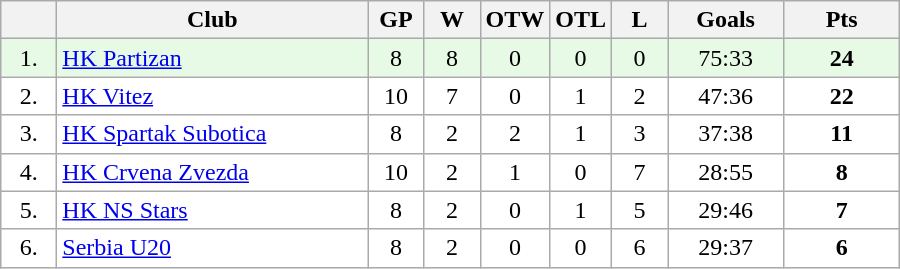<table class="wikitable">
<tr>
<th width="30"></th>
<th width="200">Club</th>
<th width="30">GP</th>
<th width="30">W</th>
<th width="30">OTW</th>
<th width="30">OTL</th>
<th width="30">L</th>
<th width="70">Goals</th>
<th width="70">Pts</th>
</tr>
<tr bgcolor="#e6fae6" align="center">
<td>1.</td>
<td align="left"><a href='#'>HK Partizan</a></td>
<td>8</td>
<td>8</td>
<td>0</td>
<td>0</td>
<td>0</td>
<td>75:33</td>
<td><strong>24</strong></td>
</tr>
<tr bgcolor="#FFFFFF" align="center">
<td>2.</td>
<td align="left"><a href='#'>HK Vitez</a></td>
<td>10</td>
<td>7</td>
<td>0</td>
<td>1</td>
<td>2</td>
<td>47:36</td>
<td><strong>22</strong></td>
</tr>
<tr bgcolor="#FFFFFF" align="center">
<td>3.</td>
<td align="left"><a href='#'>HK Spartak Subotica</a></td>
<td>8</td>
<td>2</td>
<td>2</td>
<td>1</td>
<td>3</td>
<td>37:38</td>
<td><strong>11</strong></td>
</tr>
<tr bgcolor="#FFFFFF" align="center">
<td>4.</td>
<td align="left"><a href='#'>HK Crvena Zvezda</a></td>
<td>10</td>
<td>2</td>
<td>1</td>
<td>0</td>
<td>7</td>
<td>28:55</td>
<td><strong>8</strong></td>
</tr>
<tr bgcolor="#FFFFFF" align="center">
<td>5.</td>
<td align="left"><a href='#'>HK NS Stars</a></td>
<td>8</td>
<td>2</td>
<td>0</td>
<td>1</td>
<td>5</td>
<td>29:46</td>
<td><strong>7</strong></td>
</tr>
<tr bgcolor="#FFFFFF" align="center">
<td>6.</td>
<td align="left"><a href='#'>Serbia U20</a></td>
<td>8</td>
<td>2</td>
<td>0</td>
<td>0</td>
<td>6</td>
<td>29:37</td>
<td><strong>6</strong></td>
</tr>
</table>
